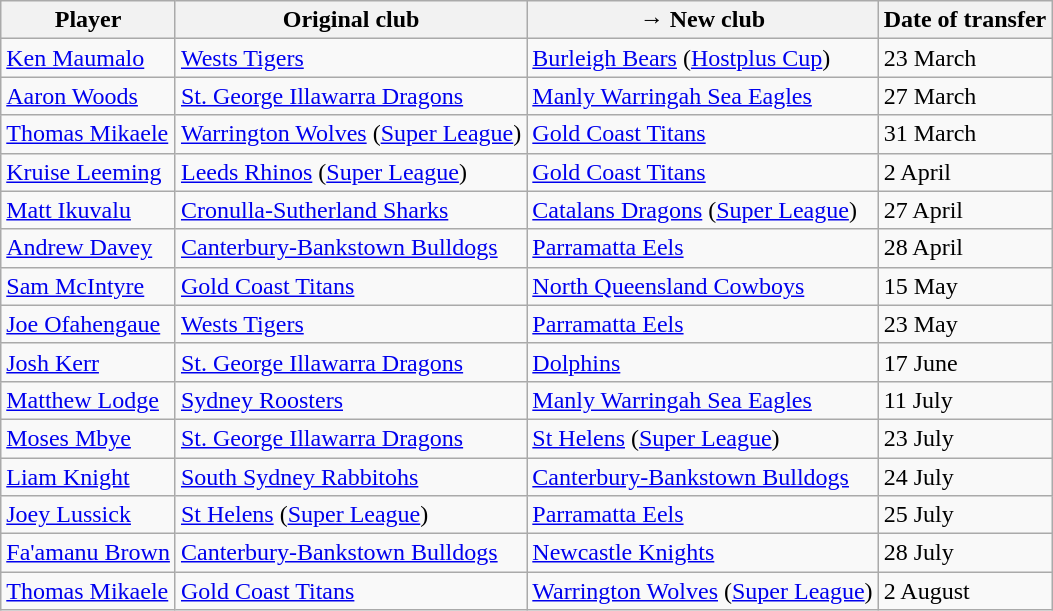<table class="wikitable sortable">
<tr>
<th>Player</th>
<th>Original club</th>
<th>→ New club</th>
<th>Date of transfer</th>
</tr>
<tr>
<td><a href='#'>Ken Maumalo</a></td>
<td><a href='#'>Wests Tigers</a></td>
<td><a href='#'>Burleigh Bears</a> (<a href='#'>Hostplus Cup</a>)</td>
<td>23 March</td>
</tr>
<tr>
<td><a href='#'>Aaron Woods</a></td>
<td><a href='#'>St. George Illawarra Dragons</a></td>
<td><a href='#'>Manly Warringah Sea Eagles</a></td>
<td>27 March</td>
</tr>
<tr>
<td><a href='#'>Thomas Mikaele</a></td>
<td><a href='#'>Warrington Wolves</a> (<a href='#'>Super League</a>)</td>
<td><a href='#'>Gold Coast Titans</a></td>
<td>31 March</td>
</tr>
<tr>
<td><a href='#'>Kruise Leeming</a></td>
<td><a href='#'>Leeds Rhinos</a> (<a href='#'>Super League</a>)</td>
<td><a href='#'>Gold Coast Titans</a></td>
<td>2 April</td>
</tr>
<tr>
<td><a href='#'>Matt Ikuvalu</a></td>
<td><a href='#'>Cronulla-Sutherland Sharks</a></td>
<td><a href='#'>Catalans Dragons</a> (<a href='#'>Super League</a>)</td>
<td>27 April</td>
</tr>
<tr>
<td><a href='#'>Andrew Davey</a></td>
<td><a href='#'>Canterbury-Bankstown Bulldogs</a></td>
<td><a href='#'>Parramatta Eels</a></td>
<td>28 April</td>
</tr>
<tr>
<td><a href='#'>Sam McIntyre</a></td>
<td><a href='#'>Gold Coast Titans</a></td>
<td><a href='#'>North Queensland Cowboys</a></td>
<td>15 May</td>
</tr>
<tr>
<td><a href='#'>Joe Ofahengaue</a></td>
<td><a href='#'>Wests Tigers</a></td>
<td><a href='#'>Parramatta Eels</a></td>
<td>23 May</td>
</tr>
<tr>
<td><a href='#'>Josh Kerr</a></td>
<td><a href='#'>St. George Illawarra Dragons</a></td>
<td><a href='#'>Dolphins</a></td>
<td>17 June</td>
</tr>
<tr>
<td><a href='#'>Matthew Lodge</a></td>
<td><a href='#'>Sydney Roosters</a></td>
<td><a href='#'>Manly Warringah Sea Eagles</a></td>
<td>11 July</td>
</tr>
<tr>
<td><a href='#'>Moses Mbye</a></td>
<td><a href='#'>St. George Illawarra Dragons</a></td>
<td><a href='#'>St Helens</a> (<a href='#'>Super League</a>)</td>
<td>23 July</td>
</tr>
<tr>
<td><a href='#'>Liam Knight</a></td>
<td><a href='#'>South Sydney Rabbitohs</a></td>
<td><a href='#'>Canterbury-Bankstown Bulldogs</a></td>
<td>24 July</td>
</tr>
<tr>
<td><a href='#'>Joey Lussick</a></td>
<td><a href='#'>St Helens</a> (<a href='#'>Super League</a>)</td>
<td><a href='#'>Parramatta Eels</a></td>
<td>25 July</td>
</tr>
<tr>
<td><a href='#'>Fa'amanu Brown</a></td>
<td><a href='#'>Canterbury-Bankstown Bulldogs</a></td>
<td><a href='#'>Newcastle Knights</a></td>
<td>28 July</td>
</tr>
<tr>
<td><a href='#'>Thomas Mikaele</a></td>
<td><a href='#'>Gold Coast Titans</a></td>
<td><a href='#'>Warrington Wolves</a> (<a href='#'>Super League</a>)</td>
<td>2 August</td>
</tr>
</table>
